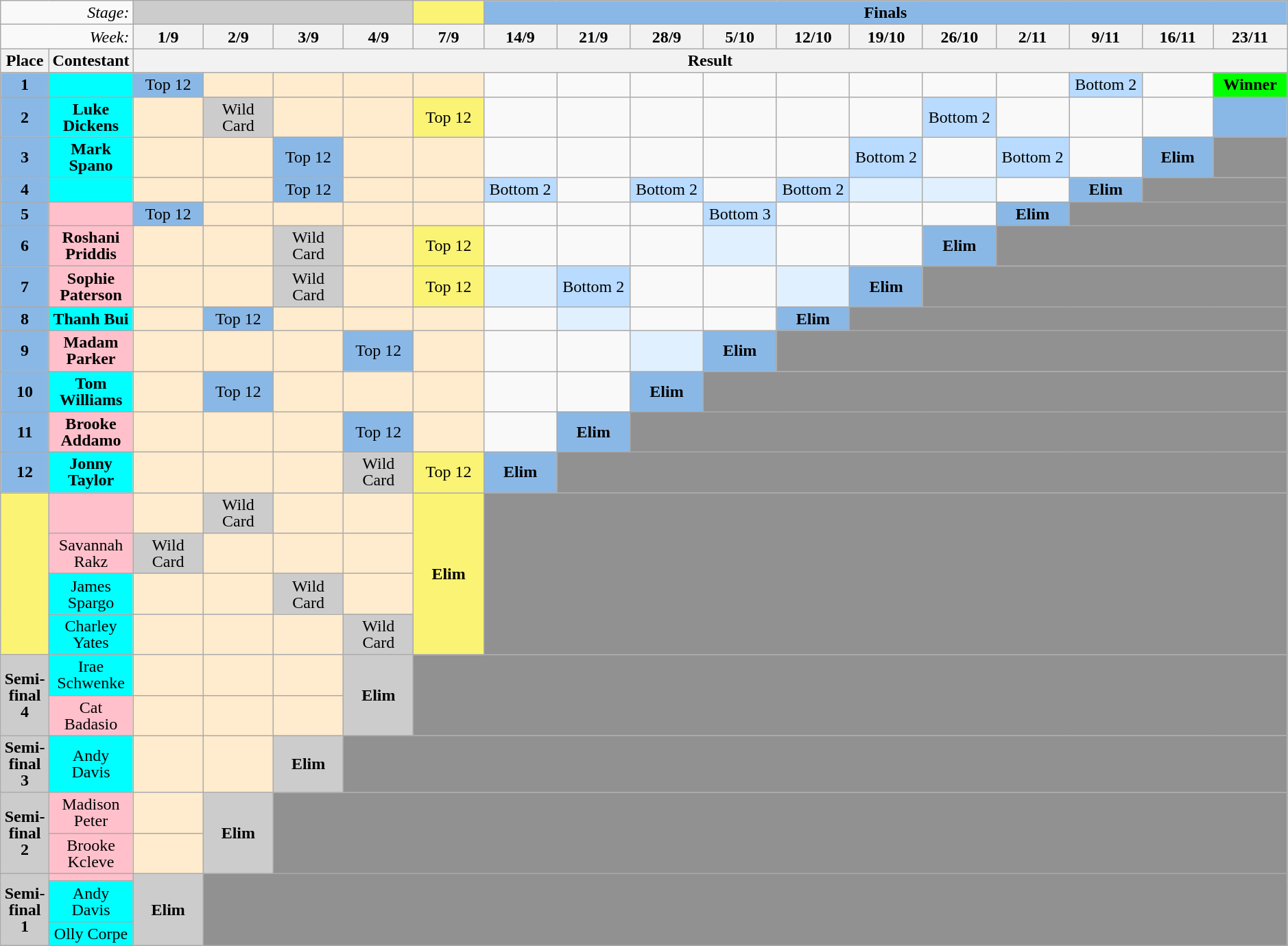<table class="wikitable plainrowheaders" style="margin:1em auto; text-align:center; line-height:16px; width:99%;">
<tr>
<td colspan="2" style="text-align:right;"><em>Stage:</em></td>
<td colspan="4"  width=6% style="background:#ccc;"></td>
<td width=6% style="background:#fbf373;"></td>
<td colspan="12" style="background:#8ab8e6;"><strong>Finals</strong></td>
</tr>
<tr>
<td colspan="2" style="text-align:right;"><em>Week:</em></td>
<th width=6%>1/9</th>
<th width=6%>2/9</th>
<th width=6%>3/9</th>
<th width=6%>4/9</th>
<th width=6%>7/9</th>
<th width=6%>14/9</th>
<th width=6%>21/9</th>
<th width=6%>28/9</th>
<th width=6%>5/10</th>
<th width=6%>12/10</th>
<th width=6%>19/10</th>
<th width=6%>26/10</th>
<th width=6%>2/11</th>
<th width=6%>9/11</th>
<th width=6%>16/11</th>
<th width=6%>23/11</th>
</tr>
<tr>
<th>Place</th>
<th>Contestant</th>
<th colspan="16">Result</th>
</tr>
<tr>
<td style="background:#8ab8e6;"><strong>1</strong></td>
<td style="background:cyan;"><strong></strong></td>
<td style="background:#8ab8e6;">Top 12</td>
<td style="background:#FFEBCD;"></td>
<td style="background:#FFEBCD;"></td>
<td style="background:#FFEBCD;"></td>
<td style="background:#FFEBCD;"></td>
<td></td>
<td></td>
<td></td>
<td></td>
<td></td>
<td></td>
<td></td>
<td></td>
<td style="background:#b8dbff;">Bottom 2</td>
<td></td>
<td style="background:lime;"><strong>Winner</strong></td>
</tr>
<tr>
<td style="background:#8ab8e6;"><strong>2</strong></td>
<td style="background:cyan;"><strong>Luke Dickens</strong></td>
<td style="background:#FFEBCD;"></td>
<td style="background:#ccc">Wild Card</td>
<td style="background:#FFEBCD;"></td>
<td style="background:#FFEBCD;"></td>
<td style="background:#fbf373">Top 12</td>
<td></td>
<td></td>
<td></td>
<td></td>
<td></td>
<td></td>
<td style="background:#b8dbff;">Bottom 2</td>
<td></td>
<td></td>
<td></td>
<td style="background:#8ab8e6;"></td>
</tr>
<tr>
<td style="background:#8ab8e6;"><strong>3</strong></td>
<td style="background:cyan;"><strong>Mark Spano</strong></td>
<td style="background:#FFEBCD;"></td>
<td style="background:#FFEBCD;"></td>
<td style="background:#8ab8e6;">Top 12</td>
<td style="background:#FFEBCD;"></td>
<td style="background:#FFEBCD;"></td>
<td></td>
<td></td>
<td></td>
<td></td>
<td></td>
<td style="background:#b8dbff;">Bottom 2</td>
<td></td>
<td style="background:#b8dbff;">Bottom 2</td>
<td></td>
<td style="background:#8ab8e6;"><strong>Elim</strong></td>
<td style="background:#919191;" colspan="10"></td>
</tr>
<tr>
<td style="background:#8ab8e6;"><strong>4</strong></td>
<td style="background:cyan;"></td>
<td style="background:#FFEBCD;"></td>
<td style="background:#FFEBCD;"></td>
<td style="background:#8ab8e6;">Top 12</td>
<td style="background:#FFEBCD;"></td>
<td style="background:#FFEBCD;"></td>
<td style="background:#b8dbff;">Bottom 2</td>
<td></td>
<td style="background:#b8dbff;">Bottom 2</td>
<td></td>
<td style="background:#b8dbff;">Bottom 2</td>
<td style="background:#e0f0ff;"></td>
<td style="background:#e0f0ff;"></td>
<td></td>
<td style="background:#8ab8e6;"><strong>Elim</strong></td>
<td style="background:#919191;" colspan="10"></td>
</tr>
<tr>
<td style="background:#8ab8e6;"><strong>5</strong></td>
<td style="background:pink;"></td>
<td style="background:#8ab8e6;">Top 12</td>
<td style="background:#FFEBCD;"></td>
<td style="background:#FFEBCD;"></td>
<td style="background:#FFEBCD;"></td>
<td style="background:#FFEBCD;"></td>
<td></td>
<td></td>
<td></td>
<td style="background:#b8dbff;">Bottom 3</td>
<td></td>
<td></td>
<td></td>
<td style="background:#8ab8e6;"><strong>Elim</strong></td>
<td style="background:#919191;" colspan="10"></td>
</tr>
<tr>
<td style="background:#8ab8e6;"><strong>6</strong></td>
<td style="background:pink;"><strong>Roshani Priddis</strong></td>
<td style="background:#FFEBCD;"></td>
<td style="background:#FFEBCD;"></td>
<td style="background:#ccc">Wild Card</td>
<td style="background:#FFEBCD;"></td>
<td style="background:#fbf373">Top 12</td>
<td></td>
<td></td>
<td></td>
<td style="background:#e0f0ff;"></td>
<td></td>
<td></td>
<td style="background:#8ab8e6;"><strong>Elim</strong></td>
<td style="background:#919191;" colspan="10"></td>
</tr>
<tr>
<td style="background:#8ab8e6;"><strong>7</strong></td>
<td style="background:pink;"><strong>Sophie Paterson</strong></td>
<td style="background:#FFEBCD;"></td>
<td style="background:#FFEBCD;"></td>
<td style="background:#ccc">Wild Card</td>
<td style="background:#FFEBCD;"></td>
<td style="background:#fbf373">Top 12</td>
<td style="background:#e0f0ff;"></td>
<td style="background:#b8dbff;">Bottom 2</td>
<td></td>
<td></td>
<td style="background:#e0f0ff;"></td>
<td style="background:#8ab8e6;"><strong>Elim</strong></td>
<td style="background:#919191;" colspan="10"></td>
</tr>
<tr>
<td style="background:#8ab8e6;"><strong>8</strong></td>
<td style="background:cyan;"><strong>Thanh Bui</strong></td>
<td style="background:#FFEBCD;"></td>
<td style="background:#8ab8e6;">Top 12</td>
<td style="background:#FFEBCD;"></td>
<td style="background:#FFEBCD;"></td>
<td style="background:#FFEBCD;"></td>
<td></td>
<td style="background:#e0f0ff;"></td>
<td></td>
<td></td>
<td style="background:#8ab8e6;"><strong>Elim</strong></td>
<td style="background:#919191;" colspan="10"></td>
</tr>
<tr>
<td style="background:#8ab8e6;"><strong>9</strong></td>
<td style="background:pink;"><strong>Madam Parker</strong></td>
<td style="background:#FFEBCD;"></td>
<td style="background:#FFEBCD;"></td>
<td style="background:#FFEBCD;"></td>
<td style="background:#8ab8e6">Top 12</td>
<td style="background:#FFEBCD;"></td>
<td></td>
<td></td>
<td style="background:#e0f0ff;"></td>
<td style="background:#8ab8e6;"><strong>Elim</strong></td>
<td style="background:#919191;" colspan="10"></td>
</tr>
<tr>
<td style="background:#8ab8e6;"><strong>10</strong></td>
<td style="background:cyan;"><strong>Tom Williams</strong></td>
<td style="background:#FFEBCD;"></td>
<td style="background:#8ab8e6">Top 12</td>
<td style="background:#FFEBCD;"></td>
<td style="background:#FFEBCD;"></td>
<td style="background:#FFEBCD;"></td>
<td></td>
<td></td>
<td style="background:#8ab8e6;"><strong>Elim</strong></td>
<td style="background:#919191;" colspan="10"></td>
</tr>
<tr>
<td style="background:#8ab8e6;"><strong>11</strong></td>
<td style="background:pink;"><strong>Brooke Addamo</strong></td>
<td style="background:#FFEBCD;"></td>
<td style="background:#FFEBCD;"></td>
<td style="background:#FFEBCD;"></td>
<td style="background:#8ab8e6">Top 12</td>
<td style="background:#FFEBCD;"></td>
<td></td>
<td style="background:#8ab8e6;"><strong>Elim</strong></td>
<td style="background:#919191;" colspan="10"></td>
</tr>
<tr>
<td style="background:#8ab8e6;"><strong>12</strong></td>
<td style="background:cyan;"><strong>Jonny Taylor</strong></td>
<td style="background:#FFEBCD;"></td>
<td style="background:#FFEBCD;"></td>
<td style="background:#FFEBCD;"></td>
<td style="background:#ccc">Wild Card</td>
<td style="background:#fbf373">Top 12</td>
<td style="background:#8ab8e6;"><strong>Elim</strong></td>
<td style="background:#919191;" colspan="10"></td>
</tr>
<tr>
<td style="background:#fbf373;" rowspan="4"></td>
<td style="background:pink;"></td>
<td style="background:#FFEBCD;"></td>
<td style="background:#ccc">Wild Card</td>
<td style="background:#FFEBCD;"></td>
<td style="background:#FFEBCD;"></td>
<td style="background:#fbf373;" rowspan="4"><strong>Elim</strong></td>
<td style="background:#919191;" colspan="12" rowspan="4"></td>
</tr>
<tr>
<td style="background:pink;">Savannah Rakz</td>
<td style="background:#ccc">Wild Card</td>
<td style="background:#FFEBCD;"></td>
<td style="background:#FFEBCD;"></td>
<td style="background:#FFEBCD;"></td>
</tr>
<tr>
<td style="background:cyan;">James Spargo</td>
<td style="background:#FFEBCD;"></td>
<td style="background:#FFEBCD;"></td>
<td style="background:#ccc">Wild Card</td>
<td style="background:#FFEBCD;"></td>
</tr>
<tr>
<td style="background:cyan;">Charley Yates</td>
<td style="background:#FFEBCD;"></td>
<td style="background:#FFEBCD;"></td>
<td style="background:#FFEBCD;"></td>
<td style="background:#ccc">Wild Card</td>
</tr>
<tr>
<td style="background:#ccc;" rowspan="2"><strong>Semi-final 4</strong></td>
<td style="background:cyan;">Irae Schwenke</td>
<td style="background:#FFEBCD;"></td>
<td style="background:#FFEBCD;"></td>
<td style="background:#FFEBCD;"></td>
<td style="background:#ccc;" rowspan="2"><strong>Elim</strong></td>
<td style="background:#919191;" colspan="13" rowspan="2"></td>
</tr>
<tr>
<td style="background:pink;">Cat Badasio</td>
<td style="background:#FFEBCD;"></td>
<td style="background:#FFEBCD;"></td>
<td style="background:#FFEBCD;"></td>
</tr>
<tr>
<td style="background:#ccc;" rowspan="1"><strong>Semi-final 3</strong></td>
<td style="background:cyan;">Andy Davis</td>
<td style="background:#FFEBCD;"></td>
<td style="background:#FFEBCD;"></td>
<td style="background:#ccc;" rowspan="1"><strong>Elim</strong></td>
<td style="background:#919191;" colspan="13" rowspan1"></td>
</tr>
<tr>
<td style="background:#ccc;" rowspan="2"><strong>Semi-final 2</strong></td>
<td style="background:pink;">Madison Peter</td>
<td style="background:#FFEBCD;"></td>
<td style="background:#ccc;" rowspan="2"><strong>Elim</strong></td>
<td style="background:#919191;" colspan="15" rowspan="2"></td>
</tr>
<tr>
<td style="background:pink;">Brooke Kcleve</td>
<td style="background:#FFEBCD;"></td>
</tr>
<tr>
<td style="background:#ccc;" rowspan="3"><strong>Semi-final 1</strong></td>
<td style="background:pink;"></td>
<td style="background:#ccc;" rowspan="3"><strong>Elim</strong></td>
<td style="background:#919191;" colspan="15" rowspan="3"></td>
</tr>
<tr>
<td style="background:cyan;">Andy Davis</td>
</tr>
<tr>
<td style="background:cyan;">Olly Corpe</td>
</tr>
</table>
